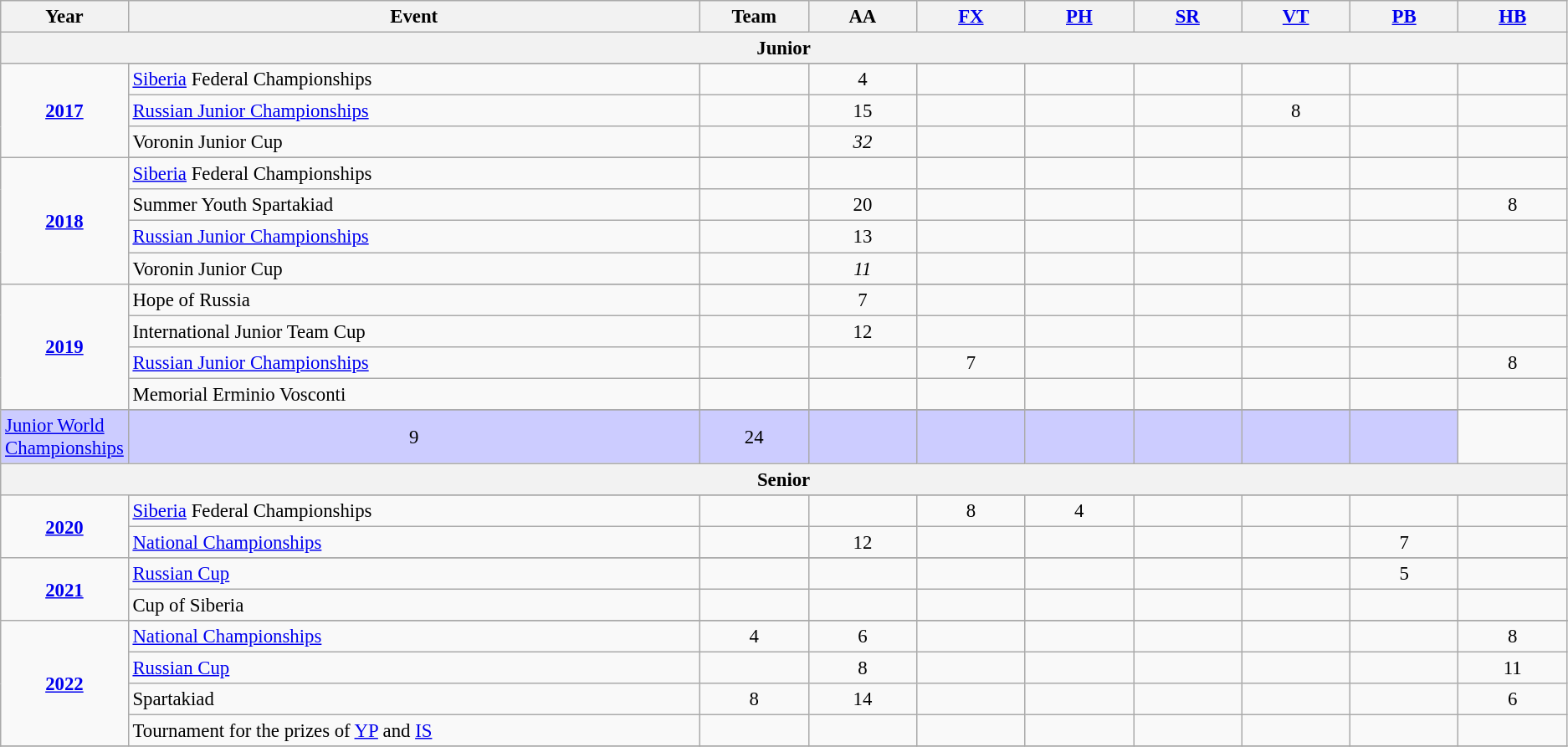<table class="wikitable sortable" style="text-align:center; font-size:95%;">
<tr>
<th width=7% class=unsortable>Year</th>
<th width=37% class=unsortable>Event</th>
<th width=7% class=unsortable>Team</th>
<th width=7% class=unsortable>AA</th>
<th width=7% class=unsortable><a href='#'>FX</a></th>
<th width=7% class=unsortable><a href='#'>PH</a></th>
<th width=7% class=unsortable><a href='#'>SR</a></th>
<th width=7% class=unsortable><a href='#'>VT</a></th>
<th width=7% class=unsortable><a href='#'>PB</a></th>
<th width=7% class=unsortable><a href='#'>HB</a></th>
</tr>
<tr>
<th colspan="10"><strong>Junior</strong></th>
</tr>
<tr>
<td rowspan="4"><strong><a href='#'>2017</a></strong></td>
</tr>
<tr>
<td align=left><a href='#'>Siberia</a> Federal Championships</td>
<td></td>
<td>4</td>
<td></td>
<td></td>
<td></td>
<td></td>
<td></td>
<td></td>
</tr>
<tr>
<td align=left><a href='#'>Russian Junior Championships</a></td>
<td></td>
<td>15</td>
<td></td>
<td></td>
<td></td>
<td>8</td>
<td></td>
<td></td>
</tr>
<tr>
<td align=left>Voronin Junior Cup</td>
<td></td>
<td><em>32</em></td>
<td></td>
<td></td>
<td></td>
<td></td>
<td></td>
<td></td>
</tr>
<tr>
<td rowspan="5"><strong><a href='#'>2018</a></strong></td>
</tr>
<tr>
<td align=left><a href='#'>Siberia</a> Federal Championships</td>
<td></td>
<td></td>
<td></td>
<td></td>
<td></td>
<td></td>
<td></td>
<td></td>
</tr>
<tr>
<td align=left>Summer Youth Spartakiad</td>
<td></td>
<td>20</td>
<td></td>
<td></td>
<td></td>
<td></td>
<td></td>
<td>8</td>
</tr>
<tr>
<td align=left><a href='#'>Russian Junior Championships</a></td>
<td></td>
<td>13</td>
<td></td>
<td></td>
<td></td>
<td></td>
<td></td>
<td></td>
</tr>
<tr>
<td align=left>Voronin Junior Cup</td>
<td></td>
<td><em>11</em></td>
<td></td>
<td></td>
<td></td>
<td></td>
<td></td>
<td></td>
</tr>
<tr>
<td rowspan="6"><strong><a href='#'>2019</a></strong></td>
</tr>
<tr>
<td align=left>Hope of Russia</td>
<td></td>
<td>7</td>
<td></td>
<td></td>
<td></td>
<td></td>
<td></td>
<td></td>
</tr>
<tr>
<td align=left>International Junior Team Cup</td>
<td></td>
<td>12</td>
<td></td>
<td></td>
<td></td>
<td></td>
<td></td>
<td></td>
</tr>
<tr>
<td align=left><a href='#'>Russian Junior Championships</a></td>
<td></td>
<td></td>
<td>7</td>
<td></td>
<td></td>
<td></td>
<td></td>
<td>8</td>
</tr>
<tr>
<td align=left>Memorial Erminio Vosconti</td>
<td></td>
<td></td>
<td></td>
<td></td>
<td></td>
<td></td>
<td></td>
<td></td>
</tr>
<tr>
</tr>
<tr bgcolor=#CCCCFF>
<td align=left><a href='#'>Junior World Championships</a></td>
<td>9</td>
<td>24</td>
<td></td>
<td></td>
<td></td>
<td></td>
<td></td>
<td></td>
</tr>
<tr>
<th colspan="10"><strong>Senior</strong></th>
</tr>
<tr>
<td rowspan="3"><strong><a href='#'>2020</a></strong></td>
</tr>
<tr>
<td align=left><a href='#'>Siberia</a> Federal Championships</td>
<td></td>
<td></td>
<td>8</td>
<td>4</td>
<td></td>
<td></td>
<td></td>
<td></td>
</tr>
<tr>
<td align=left><a href='#'>National Championships</a></td>
<td></td>
<td>12</td>
<td></td>
<td></td>
<td></td>
<td></td>
<td>7</td>
<td></td>
</tr>
<tr>
<td rowspan="3"><strong><a href='#'>2021</a></strong></td>
</tr>
<tr>
<td align=left><a href='#'>Russian Cup</a></td>
<td></td>
<td></td>
<td></td>
<td></td>
<td></td>
<td></td>
<td>5</td>
<td></td>
</tr>
<tr>
<td align=left>Cup of Siberia</td>
<td></td>
<td></td>
<td></td>
<td></td>
<td></td>
<td></td>
<td></td>
<td></td>
</tr>
<tr>
<td rowspan="5"><strong><a href='#'>2022</a></strong></td>
</tr>
<tr>
<td align=left><a href='#'>National Championships</a></td>
<td>4</td>
<td>6</td>
<td></td>
<td></td>
<td></td>
<td></td>
<td></td>
<td>8</td>
</tr>
<tr>
<td align=left><a href='#'>Russian Cup</a></td>
<td></td>
<td>8</td>
<td></td>
<td></td>
<td></td>
<td></td>
<td></td>
<td>11</td>
</tr>
<tr>
<td align=left>Spartakiad</td>
<td>8</td>
<td>14</td>
<td></td>
<td></td>
<td></td>
<td></td>
<td></td>
<td>6</td>
</tr>
<tr>
<td align=left>Tournament for the prizes of <a href='#'>YP</a> and <a href='#'>IS</a></td>
<td></td>
<td></td>
<td></td>
<td></td>
<td></td>
<td></td>
<td></td>
<td></td>
</tr>
<tr>
</tr>
</table>
